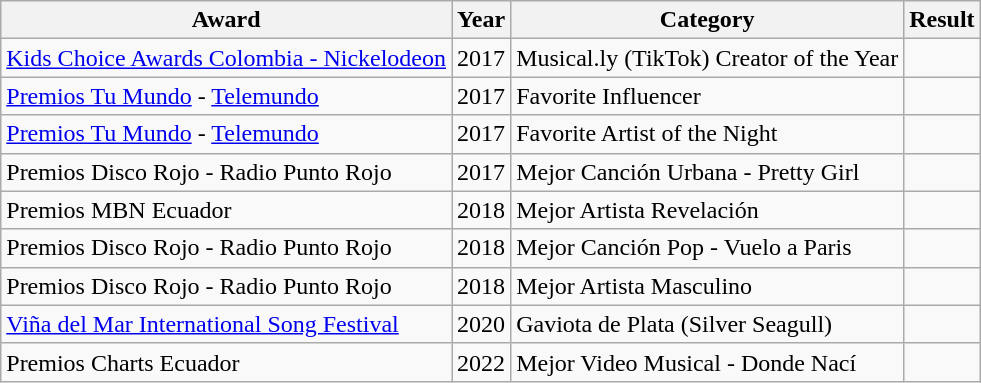<table class="wikitable">
<tr>
<th>Award</th>
<th>Year</th>
<th>Category</th>
<th>Result</th>
</tr>
<tr>
<td><a href='#'>Kids Choice Awards Colombia - Nickelodeon</a></td>
<td>2017</td>
<td>Musical.ly (TikTok) Creator of the Year</td>
<td></td>
</tr>
<tr>
<td><a href='#'>Premios Tu Mundo</a> - <a href='#'>Telemundo</a></td>
<td>2017</td>
<td>Favorite Influencer</td>
<td></td>
</tr>
<tr>
<td><a href='#'>Premios Tu Mundo</a> - <a href='#'>Telemundo</a></td>
<td>2017</td>
<td>Favorite Artist of the Night</td>
<td></td>
</tr>
<tr>
<td>Premios Disco Rojo - Radio Punto Rojo</td>
<td>2017</td>
<td>Mejor Canción Urbana - Pretty Girl </td>
<td></td>
</tr>
<tr>
<td>Premios MBN Ecuador</td>
<td>2018</td>
<td>Mejor Artista Revelación</td>
<td></td>
</tr>
<tr>
<td>Premios Disco Rojo - Radio Punto Rojo</td>
<td>2018</td>
<td>Mejor Canción Pop - Vuelo a Paris</td>
<td></td>
</tr>
<tr>
<td>Premios Disco Rojo - Radio Punto Rojo</td>
<td>2018</td>
<td>Mejor Artista Masculino</td>
<td></td>
</tr>
<tr>
<td><a href='#'>Viña del Mar International Song Festival</a></td>
<td>2020</td>
<td>Gaviota de Plata (Silver Seagull)</td>
<td></td>
</tr>
<tr>
<td>Premios Charts Ecuador</td>
<td>2022</td>
<td>Mejor Video Musical - Donde Nací</td>
<td></td>
</tr>
</table>
